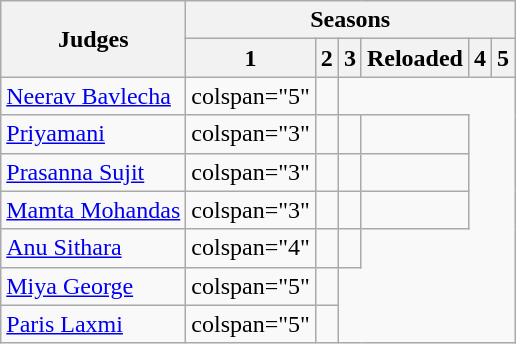<table class="wikitable plainrowheaders">
<tr>
<th scope="col" rowspan="2">Judges</th>
<th scope="col" colspan="6">Seasons</th>
</tr>
<tr>
<th scope="col">1</th>
<th scope="col">2</th>
<th scope="col">3</th>
<th scope="col">Reloaded</th>
<th scope="col">4</th>
<th scope="col">5</th>
</tr>
<tr>
<td><a href='#'>Neerav Bavlecha</a></td>
<td>colspan="5" </td>
<td></td>
</tr>
<tr>
<td><a href='#'>Priyamani</a></td>
<td>colspan="3" </td>
<td></td>
<td></td>
<td></td>
</tr>
<tr>
<td><a href='#'>Prasanna Sujit</a></td>
<td>colspan="3" </td>
<td></td>
<td></td>
<td></td>
</tr>
<tr>
<td><a href='#'>Mamta Mohandas</a></td>
<td>colspan="3" </td>
<td></td>
<td></td>
<td></td>
</tr>
<tr>
<td><a href='#'>Anu Sithara</a></td>
<td>colspan="4" </td>
<td></td>
<td></td>
</tr>
<tr>
<td><a href='#'>Miya George</a></td>
<td>colspan="5" </td>
<td></td>
</tr>
<tr>
<td><a href='#'>Paris Laxmi</a></td>
<td>colspan="5" </td>
<td></td>
</tr>
</table>
